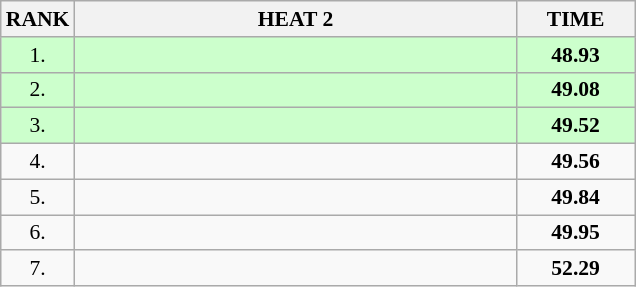<table class="wikitable" style="border-collapse: collapse; font-size: 90%;">
<tr>
<th>RANK</th>
<th style="width: 20em">HEAT 2</th>
<th style="width: 5em">TIME</th>
</tr>
<tr style="background:#ccffcc;">
<td align="center">1.</td>
<td></td>
<td align="center"><strong>48.93</strong></td>
</tr>
<tr style="background:#ccffcc;">
<td align="center">2.</td>
<td></td>
<td align="center"><strong>49.08</strong></td>
</tr>
<tr style="background:#ccffcc;">
<td align="center">3.</td>
<td></td>
<td align="center"><strong>49.52</strong></td>
</tr>
<tr>
<td align="center">4.</td>
<td></td>
<td align="center"><strong>49.56</strong></td>
</tr>
<tr>
<td align="center">5.</td>
<td></td>
<td align="center"><strong>49.84</strong></td>
</tr>
<tr>
<td align="center">6.</td>
<td></td>
<td align="center"><strong>49.95</strong></td>
</tr>
<tr>
<td align="center">7.</td>
<td></td>
<td align="center"><strong>52.29</strong></td>
</tr>
</table>
